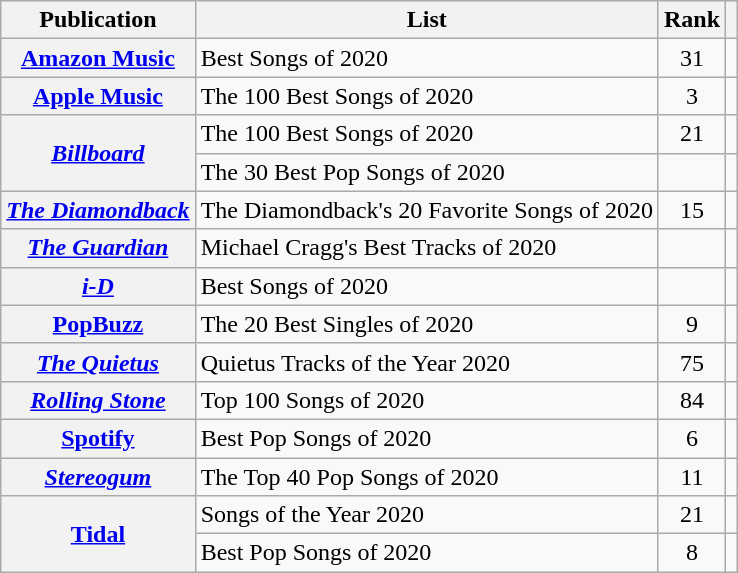<table class="wikitable sortable plainrowheaders">
<tr>
<th scope="col">Publication</th>
<th scope="col" class="unsortable">List</th>
<th scope="col">Rank</th>
<th scope="col" class="unsortable"></th>
</tr>
<tr>
<th scope="row"><a href='#'>Amazon Music</a></th>
<td>Best Songs of 2020</td>
<td style="text-align: center;">31</td>
<td style="text-align: center;"></td>
</tr>
<tr>
<th scope="row"><a href='#'>Apple Music</a></th>
<td>The 100 Best Songs of 2020</td>
<td style="text-align: center;">3</td>
<td style="text-align: center;"></td>
</tr>
<tr>
<th scope="row" rowspan="2"><em><a href='#'>Billboard</a></em></th>
<td>The 100 Best Songs of 2020</td>
<td style="text-align: center;">21</td>
<td style="text-align: center;"></td>
</tr>
<tr>
<td>The 30 Best Pop Songs of 2020</td>
<td></td>
<td style="text-align: center;"></td>
</tr>
<tr>
<th scope="row"><em><a href='#'>The Diamondback</a></em></th>
<td>The Diamondback's 20 Favorite Songs of 2020</td>
<td style="text-align: center;">15</td>
<td style="text-align: center;"></td>
</tr>
<tr>
<th scope="row"><em><a href='#'>The Guardian</a></em></th>
<td>Michael Cragg's Best Tracks of 2020</td>
<td></td>
<td style="text-align: center;"></td>
</tr>
<tr>
<th scope="row"><em><a href='#'>i-D</a></em></th>
<td>Best Songs of 2020</td>
<td></td>
<td style="text-align: center;"></td>
</tr>
<tr>
<th scope="row"><a href='#'>PopBuzz</a></th>
<td>The 20 Best Singles of 2020</td>
<td style="text-align: center;">9</td>
<td style="text-align: center;"></td>
</tr>
<tr>
<th scope="row"><em><a href='#'>The Quietus</a></em></th>
<td>Quietus Tracks of the Year 2020</td>
<td style="text-align: center;">75</td>
<td style="text-align: center;"></td>
</tr>
<tr>
<th scope="row"><em><a href='#'>Rolling Stone</a></em></th>
<td>Top 100 Songs of 2020</td>
<td style="text-align: center;">84</td>
<td style="text-align: center;"></td>
</tr>
<tr>
<th scope="row"><a href='#'>Spotify</a></th>
<td>Best Pop Songs of 2020</td>
<td style="text-align: center;">6</td>
<td style="text-align: center;"></td>
</tr>
<tr>
<th scope="row"><em><a href='#'>Stereogum</a></em></th>
<td>The Top 40 Pop Songs of 2020</td>
<td style="text-align: center;">11</td>
<td style="text-align: center;"></td>
</tr>
<tr>
<th scope="row" rowspan="2"><a href='#'>Tidal</a></th>
<td>Songs of the Year 2020</td>
<td style="text-align: center;">21</td>
<td style="text-align: center;"></td>
</tr>
<tr>
<td>Best Pop Songs of 2020</td>
<td style="text-align: center;">8</td>
<td style="text-align: center;"></td>
</tr>
</table>
